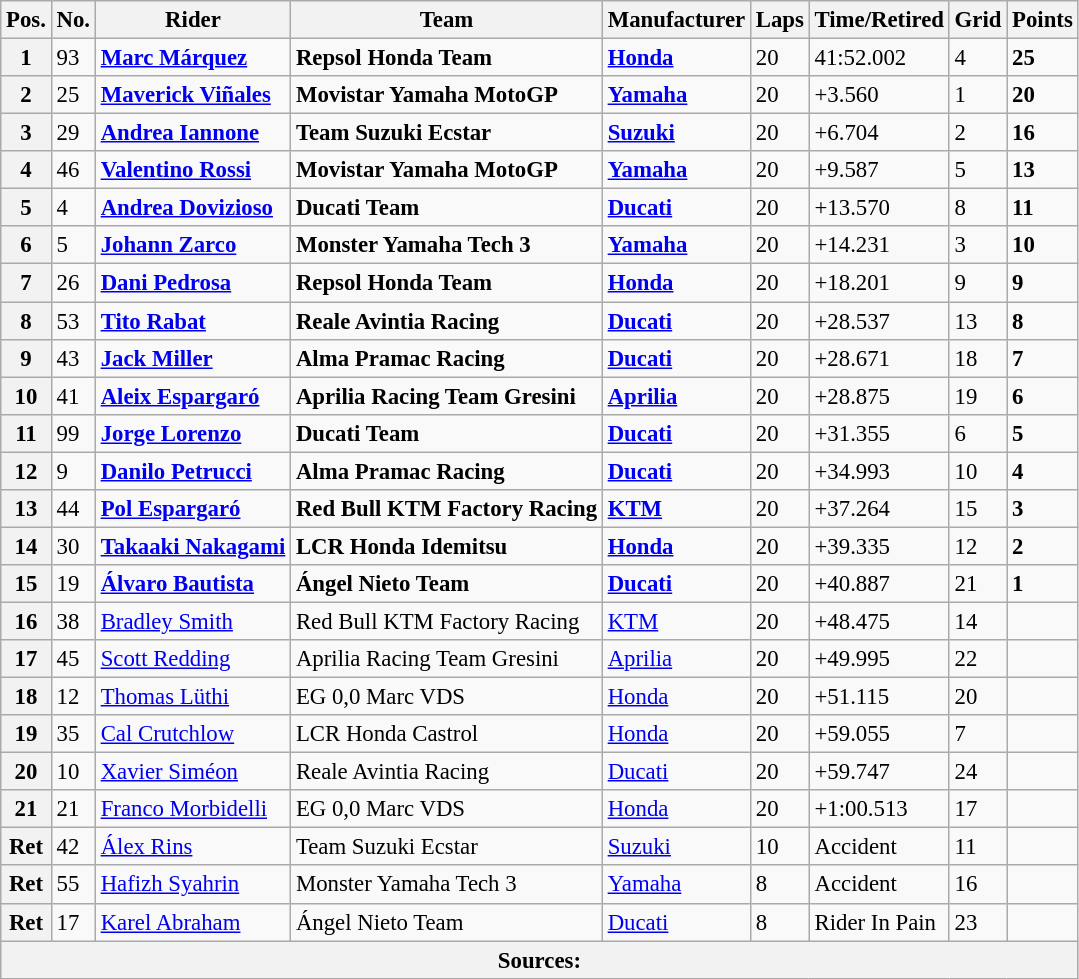<table class="wikitable" style="font-size: 95%;">
<tr>
<th>Pos.</th>
<th>No.</th>
<th>Rider</th>
<th>Team</th>
<th>Manufacturer</th>
<th>Laps</th>
<th>Time/Retired</th>
<th>Grid</th>
<th>Points</th>
</tr>
<tr>
<th>1</th>
<td>93</td>
<td> <strong><a href='#'>Marc Márquez</a></strong></td>
<td><strong>Repsol Honda Team</strong></td>
<td><strong><a href='#'>Honda</a></strong></td>
<td>20</td>
<td>41:52.002</td>
<td>4</td>
<td><strong>25</strong></td>
</tr>
<tr>
<th>2</th>
<td>25</td>
<td> <strong><a href='#'>Maverick Viñales</a></strong></td>
<td><strong>Movistar Yamaha MotoGP</strong></td>
<td><strong><a href='#'>Yamaha</a></strong></td>
<td>20</td>
<td>+3.560</td>
<td>1</td>
<td><strong>20</strong></td>
</tr>
<tr>
<th>3</th>
<td>29</td>
<td> <strong><a href='#'>Andrea Iannone</a></strong></td>
<td><strong>Team Suzuki Ecstar</strong></td>
<td><strong><a href='#'>Suzuki</a></strong></td>
<td>20</td>
<td>+6.704</td>
<td>2</td>
<td><strong>16</strong></td>
</tr>
<tr>
<th>4</th>
<td>46</td>
<td> <strong><a href='#'>Valentino Rossi</a></strong></td>
<td><strong>Movistar Yamaha MotoGP</strong></td>
<td><strong><a href='#'>Yamaha</a></strong></td>
<td>20</td>
<td>+9.587</td>
<td>5</td>
<td><strong>13</strong></td>
</tr>
<tr>
<th>5</th>
<td>4</td>
<td> <strong><a href='#'>Andrea Dovizioso</a></strong></td>
<td><strong>Ducati Team</strong></td>
<td><strong><a href='#'>Ducati</a></strong></td>
<td>20</td>
<td>+13.570</td>
<td>8</td>
<td><strong>11</strong></td>
</tr>
<tr>
<th>6</th>
<td>5</td>
<td> <strong><a href='#'>Johann Zarco</a></strong></td>
<td><strong>Monster Yamaha Tech 3</strong></td>
<td><strong><a href='#'>Yamaha</a></strong></td>
<td>20</td>
<td>+14.231</td>
<td>3</td>
<td><strong>10</strong></td>
</tr>
<tr>
<th>7</th>
<td>26</td>
<td> <strong><a href='#'>Dani Pedrosa</a></strong></td>
<td><strong>Repsol Honda Team</strong></td>
<td><strong><a href='#'>Honda</a></strong></td>
<td>20</td>
<td>+18.201</td>
<td>9</td>
<td><strong>9</strong></td>
</tr>
<tr>
<th>8</th>
<td>53</td>
<td> <strong><a href='#'>Tito Rabat</a></strong></td>
<td><strong>Reale Avintia Racing</strong></td>
<td><strong><a href='#'>Ducati</a></strong></td>
<td>20</td>
<td>+28.537</td>
<td>13</td>
<td><strong>8</strong></td>
</tr>
<tr>
<th>9</th>
<td>43</td>
<td> <strong><a href='#'>Jack Miller</a></strong></td>
<td><strong>Alma Pramac Racing</strong></td>
<td><strong><a href='#'>Ducati</a></strong></td>
<td>20</td>
<td>+28.671</td>
<td>18</td>
<td><strong>7</strong></td>
</tr>
<tr>
<th>10</th>
<td>41</td>
<td> <strong><a href='#'>Aleix Espargaró</a></strong></td>
<td><strong>Aprilia Racing Team Gresini</strong></td>
<td><strong><a href='#'>Aprilia</a></strong></td>
<td>20</td>
<td>+28.875</td>
<td>19</td>
<td><strong>6</strong></td>
</tr>
<tr>
<th>11</th>
<td>99</td>
<td> <strong><a href='#'>Jorge Lorenzo</a></strong></td>
<td><strong>Ducati Team</strong></td>
<td><strong><a href='#'>Ducati</a></strong></td>
<td>20</td>
<td>+31.355</td>
<td>6</td>
<td><strong>5</strong></td>
</tr>
<tr>
<th>12</th>
<td>9</td>
<td> <strong><a href='#'>Danilo Petrucci</a></strong></td>
<td><strong>Alma Pramac Racing</strong></td>
<td><strong><a href='#'>Ducati</a></strong></td>
<td>20</td>
<td>+34.993</td>
<td>10</td>
<td><strong>4</strong></td>
</tr>
<tr>
<th>13</th>
<td>44</td>
<td> <strong><a href='#'>Pol Espargaró</a></strong></td>
<td><strong>Red Bull KTM Factory Racing</strong></td>
<td><strong><a href='#'>KTM</a></strong></td>
<td>20</td>
<td>+37.264</td>
<td>15</td>
<td><strong>3</strong></td>
</tr>
<tr>
<th>14</th>
<td>30</td>
<td> <strong><a href='#'>Takaaki Nakagami</a></strong></td>
<td><strong>LCR Honda Idemitsu</strong></td>
<td><strong><a href='#'>Honda</a></strong></td>
<td>20</td>
<td>+39.335</td>
<td>12</td>
<td><strong>2</strong></td>
</tr>
<tr>
<th>15</th>
<td>19</td>
<td> <strong><a href='#'>Álvaro Bautista</a></strong></td>
<td><strong>Ángel Nieto Team</strong></td>
<td><strong><a href='#'>Ducati</a></strong></td>
<td>20</td>
<td>+40.887</td>
<td>21</td>
<td><strong>1</strong></td>
</tr>
<tr>
<th>16</th>
<td>38</td>
<td> <a href='#'>Bradley Smith</a></td>
<td>Red Bull KTM Factory Racing</td>
<td><a href='#'>KTM</a></td>
<td>20</td>
<td>+48.475</td>
<td>14</td>
<td></td>
</tr>
<tr>
<th>17</th>
<td>45</td>
<td> <a href='#'>Scott Redding</a></td>
<td>Aprilia Racing Team Gresini</td>
<td><a href='#'>Aprilia</a></td>
<td>20</td>
<td>+49.995</td>
<td>22</td>
<td></td>
</tr>
<tr>
<th>18</th>
<td>12</td>
<td> <a href='#'>Thomas Lüthi</a></td>
<td>EG 0,0 Marc VDS</td>
<td><a href='#'>Honda</a></td>
<td>20</td>
<td>+51.115</td>
<td>20</td>
<td></td>
</tr>
<tr>
<th>19</th>
<td>35</td>
<td> <a href='#'>Cal Crutchlow</a></td>
<td>LCR Honda Castrol</td>
<td><a href='#'>Honda</a></td>
<td>20</td>
<td>+59.055</td>
<td>7</td>
<td></td>
</tr>
<tr>
<th>20</th>
<td>10</td>
<td> <a href='#'>Xavier Siméon</a></td>
<td>Reale Avintia Racing</td>
<td><a href='#'>Ducati</a></td>
<td>20</td>
<td>+59.747</td>
<td>24</td>
<td></td>
</tr>
<tr>
<th>21</th>
<td>21</td>
<td> <a href='#'>Franco Morbidelli</a></td>
<td>EG 0,0 Marc VDS</td>
<td><a href='#'>Honda</a></td>
<td>20</td>
<td>+1:00.513</td>
<td>17</td>
<td></td>
</tr>
<tr>
<th>Ret</th>
<td>42</td>
<td> <a href='#'>Álex Rins</a></td>
<td>Team Suzuki Ecstar</td>
<td><a href='#'>Suzuki</a></td>
<td>10</td>
<td>Accident</td>
<td>11</td>
<td></td>
</tr>
<tr>
<th>Ret</th>
<td>55</td>
<td> <a href='#'>Hafizh Syahrin</a></td>
<td>Monster Yamaha Tech 3</td>
<td><a href='#'>Yamaha</a></td>
<td>8</td>
<td>Accident</td>
<td>16</td>
<td></td>
</tr>
<tr>
<th>Ret</th>
<td>17</td>
<td> <a href='#'>Karel Abraham</a></td>
<td>Ángel Nieto Team</td>
<td><a href='#'>Ducati</a></td>
<td>8</td>
<td>Rider In Pain</td>
<td>23</td>
<td></td>
</tr>
<tr>
<th colspan=9>Sources:</th>
</tr>
</table>
